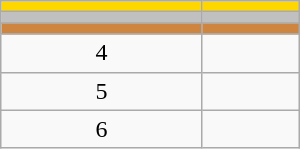<table class="wikitable" style="width:200px;">
<tr style="background:gold;">
<td align=center></td>
<td></td>
</tr>
<tr style="background:silver;">
<td align=center></td>
<td></td>
</tr>
<tr style="background:peru;">
<td align=center></td>
<td></td>
</tr>
<tr>
<td align=center>4</td>
<td></td>
</tr>
<tr>
<td align=center>5</td>
<td></td>
</tr>
<tr>
<td align=center>6</td>
<td></td>
</tr>
</table>
